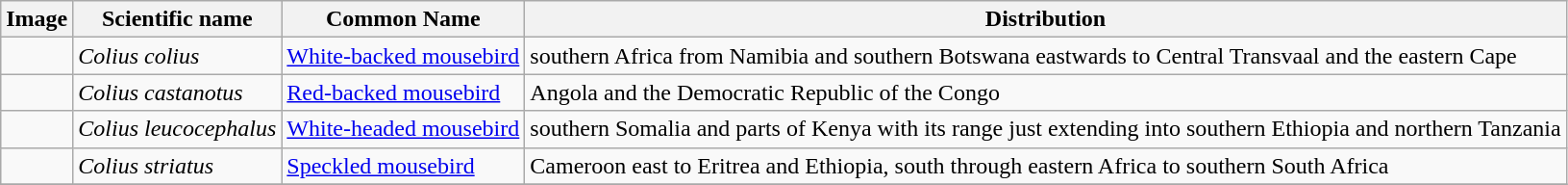<table class="wikitable">
<tr>
<th>Image</th>
<th>Scientific name</th>
<th>Common Name</th>
<th>Distribution</th>
</tr>
<tr>
<td></td>
<td><em>Colius colius</em></td>
<td><a href='#'>White-backed mousebird</a></td>
<td>southern Africa from Namibia and southern Botswana eastwards to Central Transvaal and the eastern Cape</td>
</tr>
<tr>
<td></td>
<td><em>Colius castanotus</em></td>
<td><a href='#'>Red-backed mousebird</a></td>
<td>Angola and the Democratic Republic of the Congo</td>
</tr>
<tr>
<td></td>
<td><em>Colius leucocephalus</em></td>
<td><a href='#'>White-headed mousebird</a></td>
<td>southern Somalia and parts of Kenya with its range just extending into southern Ethiopia and northern Tanzania</td>
</tr>
<tr>
<td></td>
<td><em>Colius striatus</em></td>
<td><a href='#'>Speckled mousebird</a></td>
<td>Cameroon east to Eritrea and Ethiopia, south through eastern Africa to southern South Africa</td>
</tr>
<tr>
</tr>
</table>
